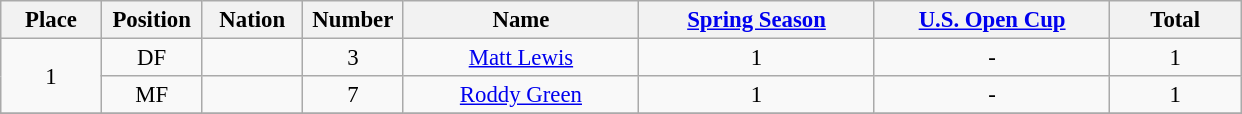<table class="wikitable" style="font-size: 95%; text-align: center;">
<tr>
<th width=60>Place</th>
<th width=60>Position</th>
<th width=60>Nation</th>
<th width=60>Number</th>
<th width=150>Name</th>
<th width=150><a href='#'>Spring Season</a></th>
<th width=150><a href='#'>U.S. Open Cup</a></th>
<th width=80><strong>Total</strong></th>
</tr>
<tr>
<td rowspan="2">1</td>
<td>DF</td>
<td></td>
<td>3</td>
<td><a href='#'>Matt Lewis</a></td>
<td>1</td>
<td>-</td>
<td>1</td>
</tr>
<tr>
<td>MF</td>
<td></td>
<td>7</td>
<td><a href='#'>Roddy Green</a></td>
<td>1</td>
<td>-</td>
<td>1</td>
</tr>
<tr>
</tr>
</table>
